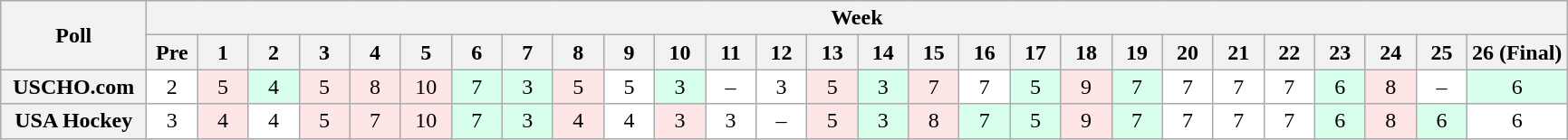<table class="wikitable" style="white-space:nowrap;">
<tr>
<th scope="col" width="100" rowspan="2">Poll</th>
<th colspan="28">Week</th>
</tr>
<tr>
<th scope="col" width="30">Pre</th>
<th scope="col" width="30">1</th>
<th scope="col" width="30">2</th>
<th scope="col" width="30">3</th>
<th scope="col" width="30">4</th>
<th scope="col" width="30">5</th>
<th scope="col" width="30">6</th>
<th scope="col" width="30">7</th>
<th scope="col" width="30">8</th>
<th scope="col" width="30">9</th>
<th scope="col" width="30">10</th>
<th scope="col" width="30">11</th>
<th scope="col" width="30">12</th>
<th scope="col" width="30">13</th>
<th scope="col" width="30">14</th>
<th scope="col" width="30">15</th>
<th scope="col" width="30">16</th>
<th scope="col" width="30">17</th>
<th scope="col" width="30">18</th>
<th scope="col" width="30">19</th>
<th scope="col" width="30">20</th>
<th scope="col" width="30">21</th>
<th scope="col" width="30">22</th>
<th scope="col" width="30">23</th>
<th scope="col" width="30">24</th>
<th scope="col" width="30">25</th>
<th scope="col" width="30">26 (Final)</th>
</tr>
<tr style="text-align:center;">
<th>USCHO.com</th>
<td bgcolor=FFFFFF>2 </td>
<td bgcolor=FFE6E6>5</td>
<td bgcolor=D8FFEB>4 </td>
<td bgcolor=FFE6E6>5</td>
<td bgcolor=FFE6E6>8</td>
<td bgcolor=FFE6E6>10</td>
<td bgcolor=D8FFEB>7 </td>
<td bgcolor=D8FFEB>3 </td>
<td bgcolor=FFE6E6>5</td>
<td bgcolor=FFFFFF>5 </td>
<td bgcolor=D8FFEB>3 </td>
<td bgcolor=FFFFFF>–</td>
<td bgcolor=FFFFFF>3 </td>
<td bgcolor=FFE6E6>5</td>
<td bgcolor=D8FFEB>3 </td>
<td bgcolor=FFE6E6>7</td>
<td bgcolor=FFFFFF>7</td>
<td bgcolor=D8FFEB>5</td>
<td bgcolor=FFE6E6>9</td>
<td bgcolor=D8FFEB>7</td>
<td bgcolor=FFFFFF>7</td>
<td bgcolor=FFFFFF>7</td>
<td bgcolor=FFFFFF>7</td>
<td bgcolor=D8FFEB>6</td>
<td bgcolor=FFE6E6>8</td>
<td bgcolor=FFFFFF>–</td>
<td bgcolor=D8FFEB>6</td>
</tr>
<tr style="text-align:center;">
<th>USA Hockey</th>
<td bgcolor=FFFFFF>3 </td>
<td bgcolor=FFE6E6>4</td>
<td bgcolor=FFFFFF>4</td>
<td bgcolor=FFE6E6>5</td>
<td bgcolor=FFE6E6>7</td>
<td bgcolor=FFE6E6>10</td>
<td bgcolor=D8FFEB>7</td>
<td bgcolor=D8FFEB>3 </td>
<td bgcolor=FFE6E6>4</td>
<td bgcolor=FFFFFF>4 </td>
<td bgcolor=FFE6E6>3 </td>
<td bgcolor=FFFFFF>3 </td>
<td bgcolor=FFFFFF>–</td>
<td bgcolor=FFE6E6>5</td>
<td bgcolor=D8FFEB>3</td>
<td bgcolor=FFE6E6>8</td>
<td bgcolor=D8FFEB>7</td>
<td bgcolor=D8FFEB>5</td>
<td bgcolor=FFE6E6>9</td>
<td bgcolor=D8FFEB>7</td>
<td bgcolor=FFFFFF>7</td>
<td bgcolor=FFFFFF>7</td>
<td bgcolor=FFFFFF>7</td>
<td bgcolor=D8FFEB>6</td>
<td bgcolor=FFE6E6>8</td>
<td bgcolor=D8FFEB>6</td>
<td bgcolor=FFFFFF>6</td>
</tr>
</table>
